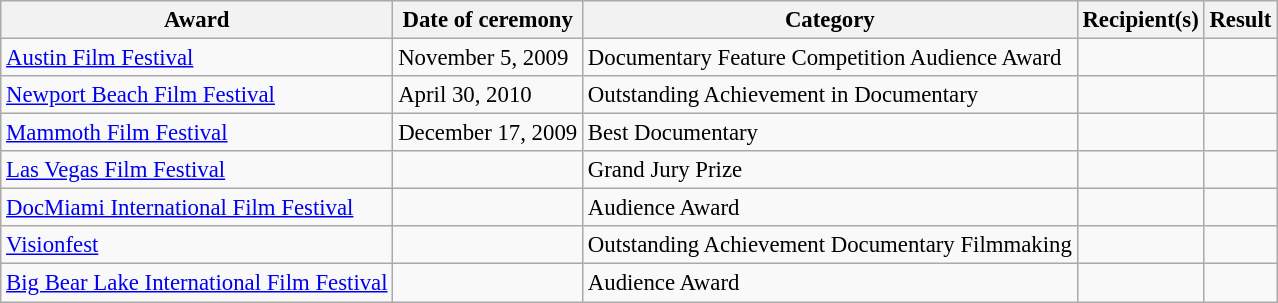<table class="wikitable" style="font-size: 95%;">
<tr>
<th>Award</th>
<th>Date of ceremony</th>
<th>Category</th>
<th>Recipient(s)</th>
<th>Result</th>
</tr>
<tr>
<td><a href='#'>Austin Film Festival</a></td>
<td>November 5, 2009</td>
<td>Documentary Feature Competition Audience Award</td>
<td></td>
<td></td>
</tr>
<tr>
<td><a href='#'>Newport Beach Film Festival</a></td>
<td>April 30, 2010</td>
<td>Outstanding Achievement in Documentary</td>
<td></td>
<td></td>
</tr>
<tr>
<td><a href='#'>Mammoth Film Festival</a></td>
<td>December 17, 2009</td>
<td>Best Documentary</td>
<td></td>
<td></td>
</tr>
<tr>
<td><a href='#'>Las Vegas Film Festival</a></td>
<td></td>
<td>Grand Jury Prize</td>
<td></td>
<td></td>
</tr>
<tr>
<td><a href='#'>DocMiami International Film Festival</a></td>
<td></td>
<td>Audience Award</td>
<td></td>
<td></td>
</tr>
<tr>
<td><a href='#'>Visionfest</a></td>
<td></td>
<td>Outstanding Achievement Documentary Filmmaking</td>
<td></td>
<td></td>
</tr>
<tr>
<td><a href='#'>Big Bear Lake International Film Festival</a></td>
<td></td>
<td>Audience Award</td>
<td></td>
<td></td>
</tr>
</table>
